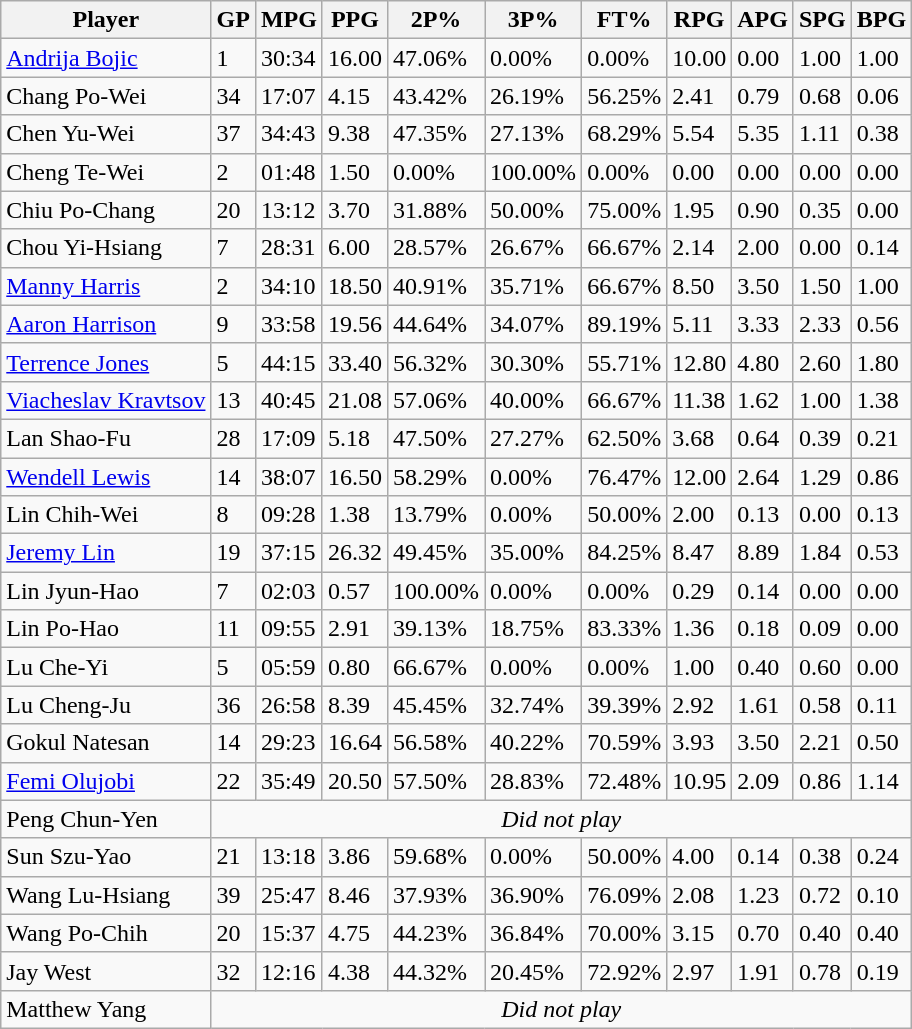<table class="wikitable">
<tr>
<th>Player</th>
<th>GP</th>
<th>MPG</th>
<th>PPG</th>
<th>2P%</th>
<th>3P%</th>
<th>FT%</th>
<th>RPG</th>
<th>APG</th>
<th>SPG</th>
<th>BPG</th>
</tr>
<tr>
<td><a href='#'>Andrija Bojic</a></td>
<td>1</td>
<td>30:34</td>
<td>16.00</td>
<td>47.06%</td>
<td>0.00%</td>
<td>0.00%</td>
<td>10.00</td>
<td>0.00</td>
<td>1.00</td>
<td>1.00</td>
</tr>
<tr>
<td>Chang Po-Wei</td>
<td>34</td>
<td>17:07</td>
<td>4.15</td>
<td>43.42%</td>
<td>26.19%</td>
<td>56.25%</td>
<td>2.41</td>
<td>0.79</td>
<td>0.68</td>
<td>0.06</td>
</tr>
<tr>
<td>Chen Yu-Wei</td>
<td>37</td>
<td>34:43</td>
<td>9.38</td>
<td>47.35%</td>
<td>27.13%</td>
<td>68.29%</td>
<td>5.54</td>
<td>5.35</td>
<td>1.11</td>
<td>0.38</td>
</tr>
<tr>
<td>Cheng Te-Wei</td>
<td>2</td>
<td>01:48</td>
<td>1.50</td>
<td>0.00%</td>
<td>100.00%</td>
<td>0.00%</td>
<td>0.00</td>
<td>0.00</td>
<td>0.00</td>
<td>0.00</td>
</tr>
<tr>
<td>Chiu Po-Chang</td>
<td>20</td>
<td>13:12</td>
<td>3.70</td>
<td>31.88%</td>
<td>50.00%</td>
<td>75.00%</td>
<td>1.95</td>
<td>0.90</td>
<td>0.35</td>
<td>0.00</td>
</tr>
<tr>
<td>Chou Yi-Hsiang</td>
<td>7</td>
<td>28:31</td>
<td>6.00</td>
<td>28.57%</td>
<td>26.67%</td>
<td>66.67%</td>
<td>2.14</td>
<td>2.00</td>
<td>0.00</td>
<td>0.14</td>
</tr>
<tr>
<td><a href='#'>Manny Harris</a></td>
<td>2</td>
<td>34:10</td>
<td>18.50</td>
<td>40.91%</td>
<td>35.71%</td>
<td>66.67%</td>
<td>8.50</td>
<td>3.50</td>
<td>1.50</td>
<td>1.00</td>
</tr>
<tr>
<td><a href='#'>Aaron Harrison</a></td>
<td>9</td>
<td>33:58</td>
<td>19.56</td>
<td>44.64%</td>
<td>34.07%</td>
<td>89.19%</td>
<td>5.11</td>
<td>3.33</td>
<td>2.33</td>
<td>0.56</td>
</tr>
<tr>
<td><a href='#'>Terrence Jones</a></td>
<td>5</td>
<td>44:15</td>
<td>33.40</td>
<td>56.32%</td>
<td>30.30%</td>
<td>55.71%</td>
<td>12.80</td>
<td>4.80</td>
<td>2.60</td>
<td>1.80</td>
</tr>
<tr>
<td><a href='#'>Viacheslav Kravtsov</a></td>
<td>13</td>
<td>40:45</td>
<td>21.08</td>
<td>57.06%</td>
<td>40.00%</td>
<td>66.67%</td>
<td>11.38</td>
<td>1.62</td>
<td>1.00</td>
<td>1.38</td>
</tr>
<tr>
<td>Lan Shao-Fu</td>
<td>28</td>
<td>17:09</td>
<td>5.18</td>
<td>47.50%</td>
<td>27.27%</td>
<td>62.50%</td>
<td>3.68</td>
<td>0.64</td>
<td>0.39</td>
<td>0.21</td>
</tr>
<tr>
<td><a href='#'>Wendell Lewis</a></td>
<td>14</td>
<td>38:07</td>
<td>16.50</td>
<td>58.29%</td>
<td>0.00%</td>
<td>76.47%</td>
<td>12.00</td>
<td>2.64</td>
<td>1.29</td>
<td>0.86</td>
</tr>
<tr>
<td>Lin Chih-Wei</td>
<td>8</td>
<td>09:28</td>
<td>1.38</td>
<td>13.79%</td>
<td>0.00%</td>
<td>50.00%</td>
<td>2.00</td>
<td>0.13</td>
<td>0.00</td>
<td>0.13</td>
</tr>
<tr>
<td><a href='#'>Jeremy Lin</a></td>
<td>19</td>
<td>37:15</td>
<td>26.32</td>
<td>49.45%</td>
<td>35.00%</td>
<td>84.25%</td>
<td>8.47</td>
<td>8.89</td>
<td>1.84</td>
<td>0.53</td>
</tr>
<tr>
<td>Lin Jyun-Hao</td>
<td>7</td>
<td>02:03</td>
<td>0.57</td>
<td>100.00%</td>
<td>0.00%</td>
<td>0.00%</td>
<td>0.29</td>
<td>0.14</td>
<td>0.00</td>
<td>0.00</td>
</tr>
<tr>
<td>Lin Po-Hao</td>
<td>11</td>
<td>09:55</td>
<td>2.91</td>
<td>39.13%</td>
<td>18.75%</td>
<td>83.33%</td>
<td>1.36</td>
<td>0.18</td>
<td>0.09</td>
<td>0.00</td>
</tr>
<tr>
<td>Lu Che-Yi</td>
<td>5</td>
<td>05:59</td>
<td>0.80</td>
<td>66.67%</td>
<td>0.00%</td>
<td>0.00%</td>
<td>1.00</td>
<td>0.40</td>
<td>0.60</td>
<td>0.00</td>
</tr>
<tr>
<td>Lu Cheng-Ju</td>
<td>36</td>
<td>26:58</td>
<td>8.39</td>
<td>45.45%</td>
<td>32.74%</td>
<td>39.39%</td>
<td>2.92</td>
<td>1.61</td>
<td>0.58</td>
<td>0.11</td>
</tr>
<tr>
<td>Gokul Natesan</td>
<td>14</td>
<td>29:23</td>
<td>16.64</td>
<td>56.58%</td>
<td>40.22%</td>
<td>70.59%</td>
<td>3.93</td>
<td>3.50</td>
<td>2.21</td>
<td>0.50</td>
</tr>
<tr>
<td><a href='#'>Femi Olujobi</a></td>
<td>22</td>
<td>35:49</td>
<td>20.50</td>
<td>57.50%</td>
<td>28.83%</td>
<td>72.48%</td>
<td>10.95</td>
<td>2.09</td>
<td>0.86</td>
<td>1.14</td>
</tr>
<tr>
<td>Peng Chun-Yen</td>
<td colspan=10 align=center><em>Did not play</em></td>
</tr>
<tr>
<td>Sun Szu-Yao</td>
<td>21</td>
<td>13:18</td>
<td>3.86</td>
<td>59.68%</td>
<td>0.00%</td>
<td>50.00%</td>
<td>4.00</td>
<td>0.14</td>
<td>0.38</td>
<td>0.24</td>
</tr>
<tr>
<td>Wang Lu-Hsiang</td>
<td>39</td>
<td>25:47</td>
<td>8.46</td>
<td>37.93%</td>
<td>36.90%</td>
<td>76.09%</td>
<td>2.08</td>
<td>1.23</td>
<td>0.72</td>
<td>0.10</td>
</tr>
<tr>
<td>Wang Po-Chih</td>
<td>20</td>
<td>15:37</td>
<td>4.75</td>
<td>44.23%</td>
<td>36.84%</td>
<td>70.00%</td>
<td>3.15</td>
<td>0.70</td>
<td>0.40</td>
<td>0.40</td>
</tr>
<tr>
<td>Jay West</td>
<td>32</td>
<td>12:16</td>
<td>4.38</td>
<td>44.32%</td>
<td>20.45%</td>
<td>72.92%</td>
<td>2.97</td>
<td>1.91</td>
<td>0.78</td>
<td>0.19</td>
</tr>
<tr>
<td>Matthew Yang</td>
<td colspan=10 align=center><em>Did not play</em></td>
</tr>
</table>
